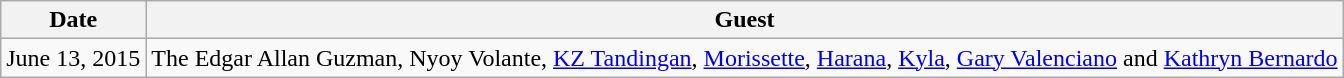<table class="wikitable" style="text-align:center;">
<tr>
<th>Date</th>
<th>Guest</th>
</tr>
<tr>
<td>June 13, 2015</td>
<td>The Edgar Allan Guzman, Nyoy Volante, <a href='#'>KZ Tandingan</a>, <a href='#'>Morissette</a>, <a href='#'>Harana</a>, <a href='#'>Kyla</a>, <a href='#'>Gary Valenciano</a> and <a href='#'>Kathryn Bernardo</a></td>
</tr>
</table>
